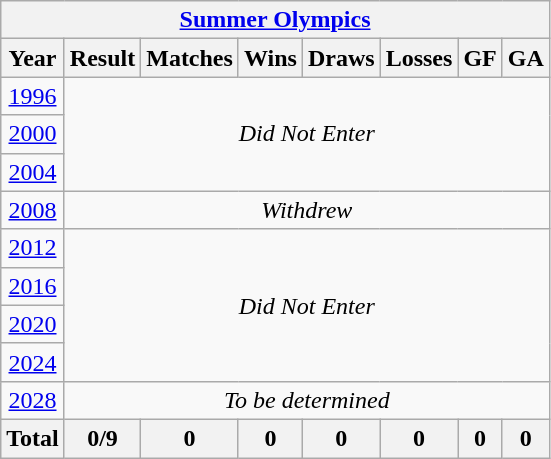<table class="wikitable" style="text-align: center;">
<tr>
<th colspan=10><a href='#'>Summer Olympics</a></th>
</tr>
<tr>
<th>Year</th>
<th>Result</th>
<th>Matches</th>
<th>Wins</th>
<th>Draws</th>
<th>Losses</th>
<th>GF</th>
<th>GA</th>
</tr>
<tr>
<td> <a href='#'>1996</a></td>
<td rowspan=3 colspan=8><em>Did Not Enter</em></td>
</tr>
<tr>
<td> <a href='#'>2000</a></td>
</tr>
<tr>
<td> <a href='#'>2004</a></td>
</tr>
<tr>
<td> <a href='#'>2008</a></td>
<td colspan=8><em>Withdrew</em></td>
</tr>
<tr>
<td> <a href='#'>2012</a></td>
<td rowspan=4 colspan=8><em>Did Not Enter</em></td>
</tr>
<tr>
<td> <a href='#'>2016</a></td>
</tr>
<tr>
<td> <a href='#'>2020</a></td>
</tr>
<tr>
<td> <a href='#'>2024</a></td>
</tr>
<tr>
<td> <a href='#'>2028</a></td>
<td colspan=8><em>To be determined</em></td>
</tr>
<tr>
<th>Total</th>
<th>0/9</th>
<th>0</th>
<th>0</th>
<th>0</th>
<th>0</th>
<th>0</th>
<th>0</th>
</tr>
</table>
